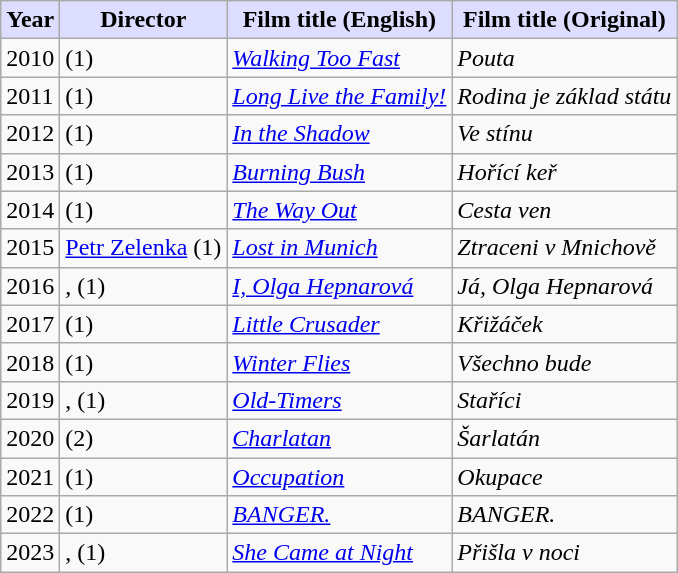<table class="wikitable sortable">
<tr>
<th style="background:#DDDDFF;">Year</th>
<th style="background:#DDDDFF;">Director</th>
<th style="background:#DDDDFF;">Film title (English)</th>
<th style="background:#DDDDFF;">Film title (Original)</th>
</tr>
<tr>
<td>2010</td>
<td> (1)</td>
<td><em><a href='#'>Walking Too Fast</a></em></td>
<td><em>Pouta</em></td>
</tr>
<tr>
<td>2011</td>
<td> (1)</td>
<td><em><a href='#'>Long Live the Family!</a></em></td>
<td><em>Rodina je základ státu</em></td>
</tr>
<tr>
<td>2012</td>
<td> (1)</td>
<td><em><a href='#'>In the Shadow</a></em></td>
<td><em>Ve stínu</em></td>
</tr>
<tr>
<td>2013</td>
<td> (1)</td>
<td><em><a href='#'>Burning Bush</a></em></td>
<td><em>Hořící keř</em></td>
</tr>
<tr>
<td>2014</td>
<td> (1)</td>
<td><em><a href='#'>The Way Out</a></em></td>
<td><em>Cesta ven</em></td>
</tr>
<tr>
<td>2015</td>
<td><a href='#'>Petr Zelenka</a> (1)</td>
<td><em><a href='#'>Lost in Munich</a></em></td>
<td><em>Ztraceni v Mnichově</em></td>
</tr>
<tr>
<td>2016</td>
<td>,  (1)</td>
<td><em><a href='#'>I, Olga Hepnarová</a></em></td>
<td><em>Já, Olga Hepnarová</em></td>
</tr>
<tr>
<td>2017</td>
<td>  (1)</td>
<td><em><a href='#'>Little Crusader</a></em></td>
<td><em>Křižáček</em></td>
</tr>
<tr>
<td>2018</td>
<td>  (1)</td>
<td><em><a href='#'>Winter Flies</a></em></td>
<td><em>Všechno bude</em></td>
</tr>
<tr>
<td>2019</td>
<td>,  (1)</td>
<td><em><a href='#'>Old-Timers</a></em></td>
<td><em>Staříci</em></td>
</tr>
<tr>
<td>2020</td>
<td>  (2)</td>
<td><em><a href='#'>Charlatan</a></em></td>
<td><em>Šarlatán</em></td>
</tr>
<tr>
<td>2021</td>
<td> (1)</td>
<td><em><a href='#'>Occupation</a></em></td>
<td><em>Okupace</em></td>
</tr>
<tr>
<td>2022</td>
<td> (1)</td>
<td><em><a href='#'>BANGER.</a></em></td>
<td><em>BANGER.</em></td>
</tr>
<tr>
<td>2023</td>
<td>,  (1)</td>
<td><em><a href='#'>She Came at Night</a></em></td>
<td><em>Přišla v noci</em></td>
</tr>
</table>
